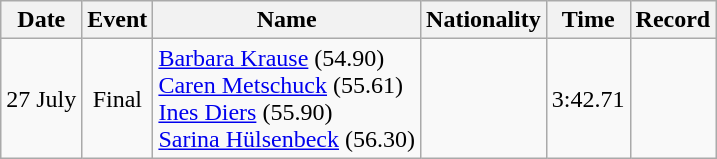<table class=wikitable style=text-align:center>
<tr>
<th>Date</th>
<th>Event</th>
<th>Name</th>
<th>Nationality</th>
<th>Time</th>
<th>Record</th>
</tr>
<tr>
<td>27 July</td>
<td>Final</td>
<td align=left><a href='#'>Barbara Krause</a> (54.90)<br><a href='#'>Caren Metschuck</a> (55.61)<br><a href='#'>Ines Diers</a> (55.90)<br><a href='#'>Sarina Hülsenbeck</a> (56.30)</td>
<td align=left></td>
<td>3:42.71</td>
<td></td>
</tr>
</table>
